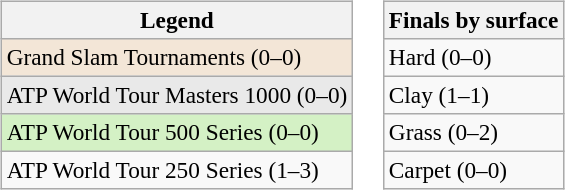<table>
<tr valign=top>
<td><br><table class=wikitable style=font-size:97%>
<tr>
<th>Legend</th>
</tr>
<tr style="background:#f3e6d7;">
<td>Grand Slam Tournaments (0–0)</td>
</tr>
<tr style="background:#e9e9e9;">
<td>ATP World Tour Masters 1000 (0–0)</td>
</tr>
<tr style="background:#d4f1c5;">
<td>ATP World Tour 500 Series (0–0)</td>
</tr>
<tr>
<td>ATP World Tour 250 Series (1–3)</td>
</tr>
</table>
</td>
<td><br><table class=wikitable style=font-size:97%>
<tr>
<th>Finals by surface</th>
</tr>
<tr>
<td>Hard (0–0)</td>
</tr>
<tr>
<td>Clay (1–1)</td>
</tr>
<tr>
<td>Grass (0–2)</td>
</tr>
<tr>
<td>Carpet (0–0)</td>
</tr>
</table>
</td>
</tr>
</table>
